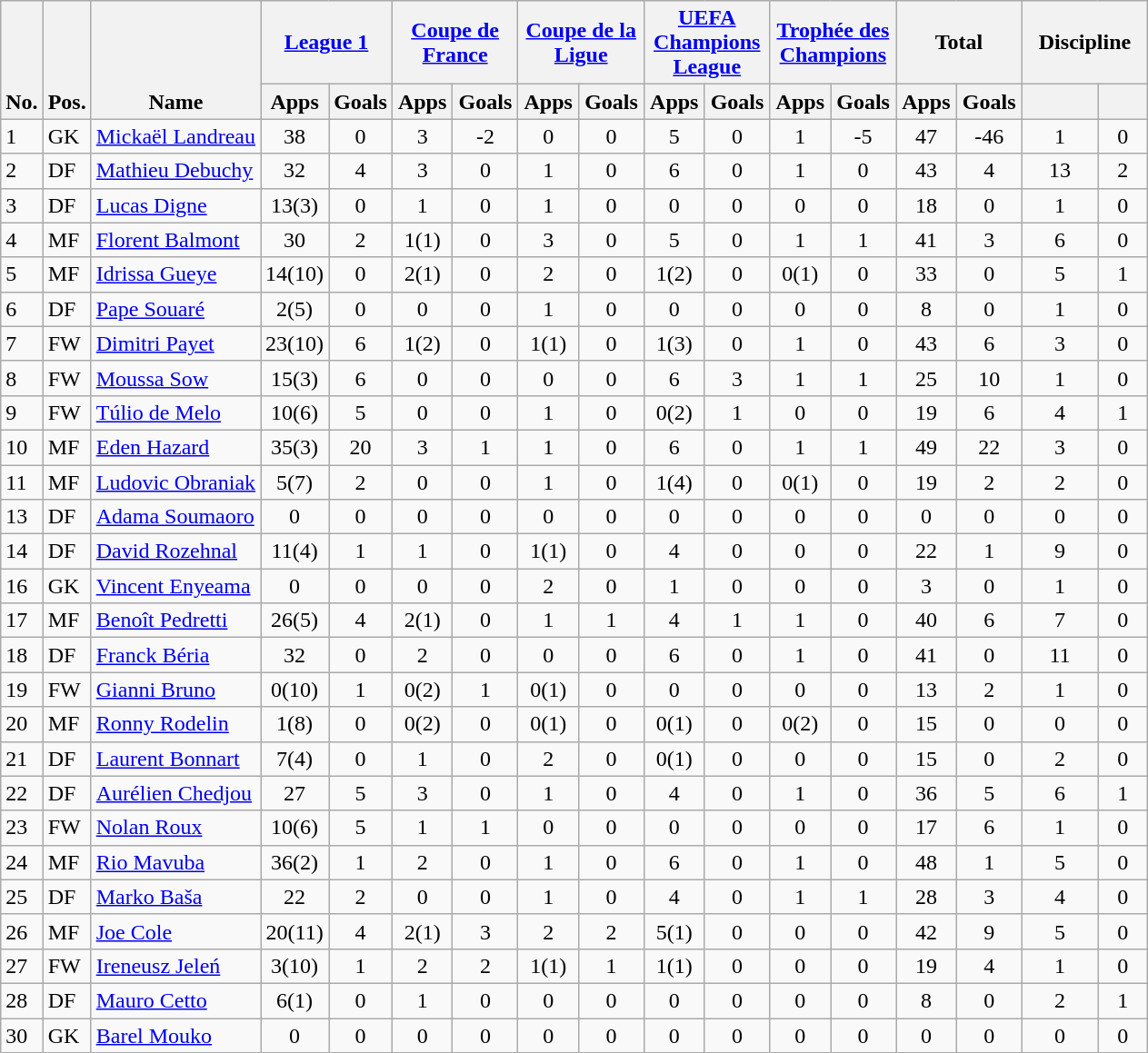<table class="wikitable" style="text-align:center">
<tr>
<th rowspan="2" style="vertical-align:bottom;">No.</th>
<th rowspan="2" style="vertical-align:bottom;">Pos.</th>
<th rowspan="2" style="vertical-align:bottom;">Name</th>
<th colspan="2" style="width:85px;"><a href='#'>League 1</a></th>
<th colspan="2" style="width:85px;"><a href='#'>Coupe de France</a></th>
<th colspan="2" style="width:85px;"><a href='#'>Coupe de la Ligue</a></th>
<th colspan="2" style="width:85px;"><a href='#'>UEFA Champions League</a></th>
<th colspan="2" style="width:85px;"><a href='#'>Trophée des Champions</a></th>
<th colspan="2" style="width:85px;">Total</th>
<th colspan="2" style="width:85px;">Discipline</th>
</tr>
<tr>
<th>Apps</th>
<th>Goals</th>
<th>Apps</th>
<th>Goals</th>
<th>Apps</th>
<th>Goals</th>
<th>Apps</th>
<th>Goals</th>
<th>Apps</th>
<th>Goals</th>
<th>Apps</th>
<th>Goals</th>
<th></th>
<th></th>
</tr>
<tr>
<td align="left">1</td>
<td align="left">GK</td>
<td align="left"> <a href='#'>Mickaël Landreau</a></td>
<td>38</td>
<td>0</td>
<td>3</td>
<td>-2</td>
<td>0</td>
<td>0</td>
<td>5</td>
<td>0</td>
<td>1</td>
<td>-5</td>
<td>47</td>
<td>-46</td>
<td>1</td>
<td>0</td>
</tr>
<tr>
<td align="left">2</td>
<td align="left">DF</td>
<td align="left"> <a href='#'>Mathieu Debuchy</a></td>
<td>32</td>
<td>4</td>
<td>3</td>
<td>0</td>
<td>1</td>
<td>0</td>
<td>6</td>
<td>0</td>
<td>1</td>
<td>0</td>
<td>43</td>
<td>4</td>
<td>13</td>
<td>2</td>
</tr>
<tr>
<td align="left">3</td>
<td align="left">DF</td>
<td align="left"> <a href='#'>Lucas Digne</a></td>
<td>13(3)</td>
<td>0</td>
<td>1</td>
<td>0</td>
<td>1</td>
<td>0</td>
<td>0</td>
<td>0</td>
<td>0</td>
<td>0</td>
<td>18</td>
<td>0</td>
<td>1</td>
<td>0</td>
</tr>
<tr>
<td align="left">4</td>
<td align="left">MF</td>
<td align="left"> <a href='#'>Florent Balmont</a></td>
<td>30</td>
<td>2</td>
<td>1(1)</td>
<td>0</td>
<td>3</td>
<td>0</td>
<td>5</td>
<td>0</td>
<td>1</td>
<td>1</td>
<td>41</td>
<td>3</td>
<td>6</td>
<td>0</td>
</tr>
<tr>
<td align="left">5</td>
<td align="left">MF</td>
<td align="left"> <a href='#'>Idrissa Gueye</a></td>
<td>14(10)</td>
<td>0</td>
<td>2(1)</td>
<td>0</td>
<td>2</td>
<td>0</td>
<td>1(2)</td>
<td>0</td>
<td>0(1)</td>
<td>0</td>
<td>33</td>
<td>0</td>
<td>5</td>
<td>1</td>
</tr>
<tr>
<td align="left">6</td>
<td align="left">DF</td>
<td align="left"> <a href='#'>Pape Souaré</a></td>
<td>2(5)</td>
<td>0</td>
<td>0</td>
<td>0</td>
<td>1</td>
<td>0</td>
<td>0</td>
<td>0</td>
<td>0</td>
<td>0</td>
<td>8</td>
<td>0</td>
<td>1</td>
<td>0</td>
</tr>
<tr>
<td align="left">7</td>
<td align="left">FW</td>
<td align="left"> <a href='#'>Dimitri Payet</a></td>
<td>23(10)</td>
<td>6</td>
<td>1(2)</td>
<td>0</td>
<td>1(1)</td>
<td>0</td>
<td>1(3)</td>
<td>0</td>
<td>1</td>
<td>0</td>
<td>43</td>
<td>6</td>
<td>3</td>
<td>0</td>
</tr>
<tr>
<td align="left">8</td>
<td align="left">FW</td>
<td align="left"> <a href='#'>Moussa Sow</a></td>
<td>15(3)</td>
<td>6</td>
<td>0</td>
<td>0</td>
<td>0</td>
<td>0</td>
<td>6</td>
<td>3</td>
<td>1</td>
<td>1</td>
<td>25</td>
<td>10</td>
<td>1</td>
<td>0</td>
</tr>
<tr>
<td align="left">9</td>
<td align="left">FW</td>
<td align="left"> <a href='#'>Túlio de Melo</a></td>
<td>10(6)</td>
<td>5</td>
<td>0</td>
<td>0</td>
<td>1</td>
<td>0</td>
<td>0(2)</td>
<td>1</td>
<td>0</td>
<td>0</td>
<td>19</td>
<td>6</td>
<td>4</td>
<td>1</td>
</tr>
<tr>
<td align="left">10</td>
<td align="left">MF</td>
<td align="left"> <a href='#'>Eden Hazard</a></td>
<td>35(3)</td>
<td>20</td>
<td>3</td>
<td>1</td>
<td>1</td>
<td>0</td>
<td>6</td>
<td>0</td>
<td>1</td>
<td>1</td>
<td>49</td>
<td>22</td>
<td>3</td>
<td>0</td>
</tr>
<tr>
<td align="left">11</td>
<td align="left">MF</td>
<td align="left"> <a href='#'>Ludovic Obraniak</a></td>
<td>5(7)</td>
<td>2</td>
<td>0</td>
<td>0</td>
<td>1</td>
<td>0</td>
<td>1(4)</td>
<td>0</td>
<td>0(1)</td>
<td>0</td>
<td>19</td>
<td>2</td>
<td>2</td>
<td>0</td>
</tr>
<tr>
<td align="left">13</td>
<td align="left">DF</td>
<td align="left"> <a href='#'>Adama Soumaoro</a></td>
<td>0</td>
<td>0</td>
<td>0</td>
<td>0</td>
<td>0</td>
<td>0</td>
<td>0</td>
<td>0</td>
<td>0</td>
<td>0</td>
<td>0</td>
<td>0</td>
<td>0</td>
<td>0</td>
</tr>
<tr>
<td align="left">14</td>
<td align="left">DF</td>
<td align="left"> <a href='#'>David Rozehnal</a></td>
<td>11(4)</td>
<td>1</td>
<td>1</td>
<td>0</td>
<td>1(1)</td>
<td>0</td>
<td>4</td>
<td>0</td>
<td>0</td>
<td>0</td>
<td>22</td>
<td>1</td>
<td>9</td>
<td>0</td>
</tr>
<tr>
<td align="left">16</td>
<td align="left">GK</td>
<td align="left"> <a href='#'>Vincent Enyeama</a></td>
<td>0</td>
<td>0</td>
<td>0</td>
<td>0</td>
<td>2</td>
<td>0</td>
<td>1</td>
<td>0</td>
<td>0</td>
<td>0</td>
<td>3</td>
<td>0</td>
<td>1</td>
<td>0</td>
</tr>
<tr>
<td align="left">17</td>
<td align="left">MF</td>
<td align="left"> <a href='#'>Benoît Pedretti</a></td>
<td>26(5)</td>
<td>4</td>
<td>2(1)</td>
<td>0</td>
<td>1</td>
<td>1</td>
<td>4</td>
<td>1</td>
<td>1</td>
<td>0</td>
<td>40</td>
<td>6</td>
<td>7</td>
<td>0</td>
</tr>
<tr>
<td align="left">18</td>
<td align="left">DF</td>
<td align="left"> <a href='#'>Franck Béria</a></td>
<td>32</td>
<td>0</td>
<td>2</td>
<td>0</td>
<td>0</td>
<td>0</td>
<td>6</td>
<td>0</td>
<td>1</td>
<td>0</td>
<td>41</td>
<td>0</td>
<td>11</td>
<td>0</td>
</tr>
<tr>
<td align="left">19</td>
<td align="left">FW</td>
<td align="left"> <a href='#'>Gianni Bruno</a></td>
<td>0(10)</td>
<td>1</td>
<td>0(2)</td>
<td>1</td>
<td>0(1)</td>
<td>0</td>
<td>0</td>
<td>0</td>
<td>0</td>
<td>0</td>
<td>13</td>
<td>2</td>
<td>1</td>
<td>0</td>
</tr>
<tr>
<td align="left">20</td>
<td align="left">MF</td>
<td align="left"> <a href='#'>Ronny Rodelin</a></td>
<td>1(8)</td>
<td>0</td>
<td>0(2)</td>
<td>0</td>
<td>0(1)</td>
<td>0</td>
<td>0(1)</td>
<td>0</td>
<td>0(2)</td>
<td>0</td>
<td>15</td>
<td>0</td>
<td>0</td>
<td>0</td>
</tr>
<tr>
<td align="left">21</td>
<td align="left">DF</td>
<td align="left"> <a href='#'>Laurent Bonnart</a></td>
<td>7(4)</td>
<td>0</td>
<td>1</td>
<td>0</td>
<td>2</td>
<td>0</td>
<td>0(1)</td>
<td>0</td>
<td>0</td>
<td>0</td>
<td>15</td>
<td>0</td>
<td>2</td>
<td>0</td>
</tr>
<tr>
<td align="left">22</td>
<td align="left">DF</td>
<td align="left"> <a href='#'>Aurélien Chedjou</a></td>
<td>27</td>
<td>5</td>
<td>3</td>
<td>0</td>
<td>1</td>
<td>0</td>
<td>4</td>
<td>0</td>
<td>1</td>
<td>0</td>
<td>36</td>
<td>5</td>
<td>6</td>
<td>1</td>
</tr>
<tr>
<td align="left">23</td>
<td align="left">FW</td>
<td align="left"> <a href='#'>Nolan Roux</a></td>
<td>10(6)</td>
<td>5</td>
<td>1</td>
<td>1</td>
<td>0</td>
<td>0</td>
<td>0</td>
<td>0</td>
<td>0</td>
<td>0</td>
<td>17</td>
<td>6</td>
<td>1</td>
<td>0</td>
</tr>
<tr>
<td align="left">24</td>
<td align="left">MF</td>
<td align="left"> <a href='#'>Rio Mavuba</a></td>
<td>36(2)</td>
<td>1</td>
<td>2</td>
<td>0</td>
<td>1</td>
<td>0</td>
<td>6</td>
<td>0</td>
<td>1</td>
<td>0</td>
<td>48</td>
<td>1</td>
<td>5</td>
<td>0</td>
</tr>
<tr>
<td align="left">25</td>
<td align="left">DF</td>
<td align="left"> <a href='#'>Marko Baša</a></td>
<td>22</td>
<td>2</td>
<td>0</td>
<td>0</td>
<td>1</td>
<td>0</td>
<td>4</td>
<td>0</td>
<td>1</td>
<td>1</td>
<td>28</td>
<td>3</td>
<td>4</td>
<td>0</td>
</tr>
<tr>
<td align="left">26</td>
<td align="left">MF</td>
<td align="left"> <a href='#'>Joe Cole</a></td>
<td>20(11)</td>
<td>4</td>
<td>2(1)</td>
<td>3</td>
<td>2</td>
<td>2</td>
<td>5(1)</td>
<td>0</td>
<td>0</td>
<td>0</td>
<td>42</td>
<td>9</td>
<td>5</td>
<td>0</td>
</tr>
<tr>
<td align="left">27</td>
<td align="left">FW</td>
<td align="left"> <a href='#'>Ireneusz Jeleń</a></td>
<td>3(10)</td>
<td>1</td>
<td>2</td>
<td>2</td>
<td>1(1)</td>
<td>1</td>
<td>1(1)</td>
<td>0</td>
<td>0</td>
<td>0</td>
<td>19</td>
<td>4</td>
<td>1</td>
<td>0</td>
</tr>
<tr>
<td align="left">28</td>
<td align="left">DF</td>
<td align="left"> <a href='#'>Mauro Cetto</a></td>
<td>6(1)</td>
<td>0</td>
<td>1</td>
<td>0</td>
<td>0</td>
<td>0</td>
<td>0</td>
<td>0</td>
<td>0</td>
<td>0</td>
<td>8</td>
<td>0</td>
<td>2</td>
<td>1</td>
</tr>
<tr>
<td align="left">30</td>
<td align="left">GK</td>
<td align="left"> <a href='#'>Barel Mouko</a></td>
<td>0</td>
<td>0</td>
<td>0</td>
<td>0</td>
<td>0</td>
<td>0</td>
<td>0</td>
<td>0</td>
<td>0</td>
<td>0</td>
<td>0</td>
<td>0</td>
<td>0</td>
<td>0</td>
</tr>
</table>
